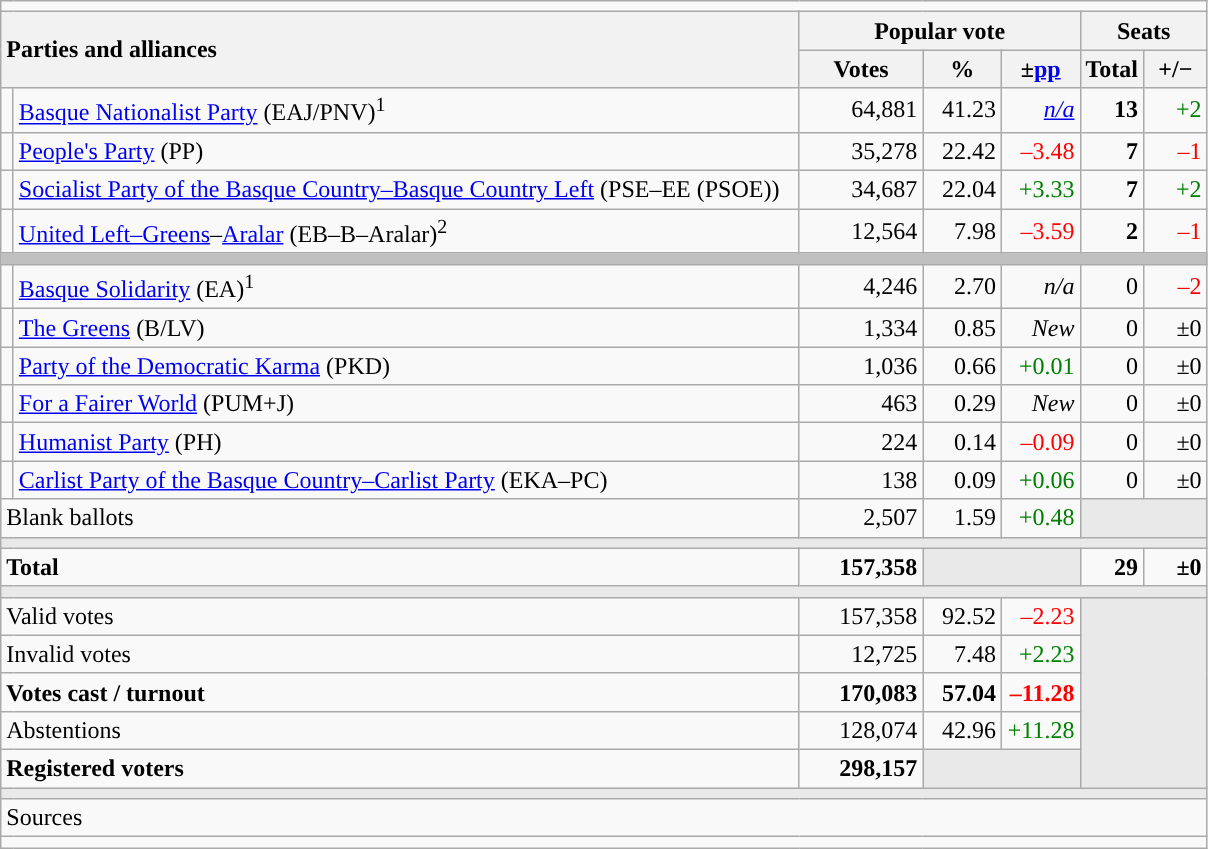<table class="wikitable" style="text-align:right;">
<tr>
<td colspan="7"></td>
</tr>
<tr>
<th style="text-align:left;" rowspan="2" colspan="2" width="525">Parties and alliances</th>
<th colspan="3">Popular vote</th>
<th colspan="2">Seats</th>
</tr>
<tr>
<th width="75">Votes</th>
<th width="45">%</th>
<th width="45">±<a href='#'>pp</a></th>
<th width="35">Total</th>
<th width="35">+/−</th>
</tr>
<tr>
<td width="1" style="color:inherit;background:"></td>
<td align="left"><a href='#'>Basque Nationalist Party</a> (EAJ/PNV)<sup>1</sup></td>
<td>64,881</td>
<td>41.23</td>
<td><em><a href='#'>n/a</a></em></td>
<td><strong>13</strong></td>
<td style="color:green;">+2</td>
</tr>
<tr>
<td style="color:inherit;background:"></td>
<td align="left"><a href='#'>People's Party</a> (PP)</td>
<td>35,278</td>
<td>22.42</td>
<td style="color:red;">–3.48</td>
<td><strong>7</strong></td>
<td style="color:red;">–1</td>
</tr>
<tr>
<td style="color:inherit;background:"></td>
<td align="left"><a href='#'>Socialist Party of the Basque Country–Basque Country Left</a> (PSE–EE (PSOE))</td>
<td>34,687</td>
<td>22.04</td>
<td style="color:green;">+3.33</td>
<td><strong>7</strong></td>
<td style="color:green;">+2</td>
</tr>
<tr>
<td style="color:inherit;background:"></td>
<td align="left"><a href='#'>United Left–Greens</a>–<a href='#'>Aralar</a> (EB–B–Aralar)<sup>2</sup></td>
<td>12,564</td>
<td>7.98</td>
<td style="color:red;">–3.59</td>
<td><strong>2</strong></td>
<td style="color:red;">–1</td>
</tr>
<tr>
<td colspan="7" bgcolor="#C0C0C0"></td>
</tr>
<tr>
<td style="color:inherit;background:"></td>
<td align="left"><a href='#'>Basque Solidarity</a> (EA)<sup>1</sup></td>
<td>4,246</td>
<td>2.70</td>
<td><em>n/a</em></td>
<td>0</td>
<td style="color:red;">–2</td>
</tr>
<tr>
<td style="color:inherit;background:"></td>
<td align="left"><a href='#'>The Greens</a> (B/LV)</td>
<td>1,334</td>
<td>0.85</td>
<td><em>New</em></td>
<td>0</td>
<td>±0</td>
</tr>
<tr>
<td style="color:inherit;background:"></td>
<td align="left"><a href='#'>Party of the Democratic Karma</a> (PKD)</td>
<td>1,036</td>
<td>0.66</td>
<td style="color:green;">+0.01</td>
<td>0</td>
<td>±0</td>
</tr>
<tr>
<td style="color:inherit;background:"></td>
<td align="left"><a href='#'>For a Fairer World</a> (PUM+J)</td>
<td>463</td>
<td>0.29</td>
<td><em>New</em></td>
<td>0</td>
<td>±0</td>
</tr>
<tr>
<td style="color:inherit;background:"></td>
<td align="left"><a href='#'>Humanist Party</a> (PH)</td>
<td>224</td>
<td>0.14</td>
<td style="color:red;">–0.09</td>
<td>0</td>
<td>±0</td>
</tr>
<tr>
<td style="color:inherit;background:"></td>
<td align="left"><a href='#'>Carlist Party of the Basque Country–Carlist Party</a> (EKA–PC)</td>
<td>138</td>
<td>0.09</td>
<td style="color:green;">+0.06</td>
<td>0</td>
<td>±0</td>
</tr>
<tr>
<td align="left" colspan="2">Blank ballots</td>
<td>2,507</td>
<td>1.59</td>
<td style="color:green;">+0.48</td>
<td bgcolor="#E9E9E9" colspan="2"></td>
</tr>
<tr>
<td colspan="7" bgcolor="#E9E9E9"></td>
</tr>
<tr style="font-weight:bold;">
<td align="left" colspan="2">Total</td>
<td>157,358</td>
<td bgcolor="#E9E9E9" colspan="2"></td>
<td>29</td>
<td>±0</td>
</tr>
<tr>
<td colspan="7" bgcolor="#E9E9E9"></td>
</tr>
<tr>
<td align="left" colspan="2">Valid votes</td>
<td>157,358</td>
<td>92.52</td>
<td style="color:red;">–2.23</td>
<td bgcolor="#E9E9E9" colspan="2" rowspan="5"></td>
</tr>
<tr>
<td align="left" colspan="2">Invalid votes</td>
<td>12,725</td>
<td>7.48</td>
<td style="color:green;">+2.23</td>
</tr>
<tr style="font-weight:bold;">
<td align="left" colspan="2">Votes cast / turnout</td>
<td>170,083</td>
<td>57.04</td>
<td style="color:red;">–11.28</td>
</tr>
<tr>
<td align="left" colspan="2">Abstentions</td>
<td>128,074</td>
<td>42.96</td>
<td style="color:green;">+11.28</td>
</tr>
<tr style="font-weight:bold;">
<td align="left" colspan="2">Registered voters</td>
<td>298,157</td>
<td bgcolor="#E9E9E9" colspan="2"></td>
</tr>
<tr>
<td colspan="7" bgcolor="#E9E9E9"></td>
</tr>
<tr>
<td align="left" colspan="7">Sources</td>
</tr>
<tr>
<td colspan="7" style="text-align:left; max-width:790px;"></td>
</tr>
</table>
